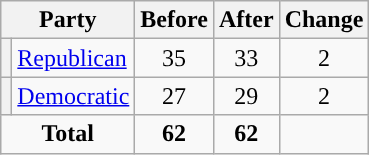<table class="wikitable" style="text-align:center;">
<tr>
<th colspan="2">Party</th>
<th>Before</th>
<th>After</th>
<th>Change</th>
</tr>
<tr>
<th style="background-color:"></th>
<td style="text-align:left;"><a href='#'>Republican</a></td>
<td>35</td>
<td>33</td>
<td> 2</td>
</tr>
<tr>
<th style="background-color:"></th>
<td style="text-align:left;"><a href='#'>Democratic</a></td>
<td>27</td>
<td>29</td>
<td> 2</td>
</tr>
<tr>
<td colspan="2"><strong>Total</strong></td>
<td><strong>62</strong></td>
<td><strong>62</strong></td>
<td></td>
</tr>
</table>
